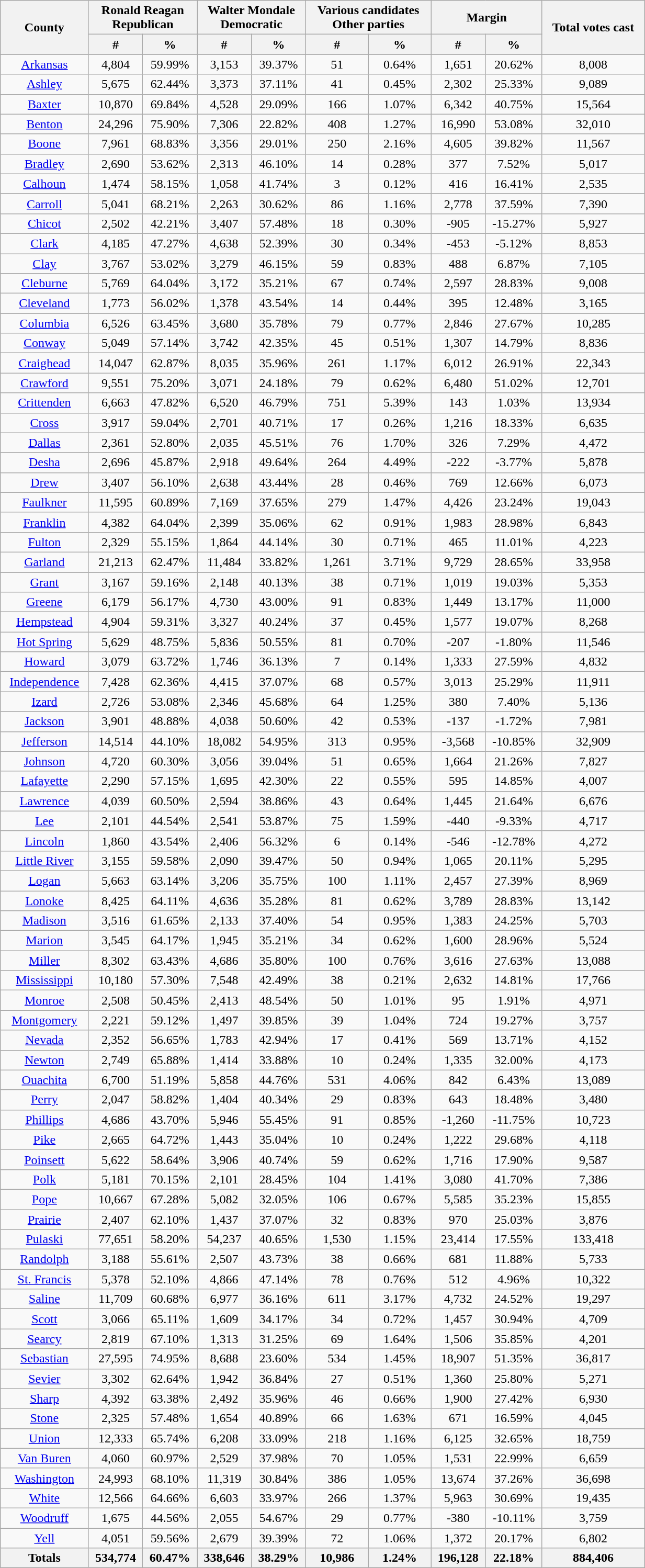<table width="65%"  class="wikitable sortable" style="text-align:center">
<tr>
<th colspan="1" rowspan="2">County</th>
<th style="text-align:center;" colspan="2">Ronald Reagan<br>Republican</th>
<th style="text-align:center;" colspan="2">Walter Mondale<br>Democratic</th>
<th style="text-align:center;" colspan="2">Various candidates<br>Other parties</th>
<th style="text-align:center;" colspan="2">Margin</th>
<th colspan="1" rowspan="2" style="text-align:center;">Total votes cast</th>
</tr>
<tr>
<th style="text-align:center;" data-sort-type="number">#</th>
<th style="text-align:center;" data-sort-type="number">%</th>
<th style="text-align:center;" data-sort-type="number">#</th>
<th style="text-align:center;" data-sort-type="number">%</th>
<th style="text-align:center;" data-sort-type="number">#</th>
<th style="text-align:center;" data-sort-type="number">%</th>
<th style="text-align:center;" data-sort-type="number">#</th>
<th style="text-align:center;" data-sort-type="number">%</th>
</tr>
<tr style="text-align:center;">
<td><a href='#'>Arkansas</a></td>
<td>4,804</td>
<td>59.99%</td>
<td>3,153</td>
<td>39.37%</td>
<td>51</td>
<td>0.64%</td>
<td>1,651</td>
<td>20.62%</td>
<td>8,008</td>
</tr>
<tr style="text-align:center;">
<td><a href='#'>Ashley</a></td>
<td>5,675</td>
<td>62.44%</td>
<td>3,373</td>
<td>37.11%</td>
<td>41</td>
<td>0.45%</td>
<td>2,302</td>
<td>25.33%</td>
<td>9,089</td>
</tr>
<tr style="text-align:center;">
<td><a href='#'>Baxter</a></td>
<td>10,870</td>
<td>69.84%</td>
<td>4,528</td>
<td>29.09%</td>
<td>166</td>
<td>1.07%</td>
<td>6,342</td>
<td>40.75%</td>
<td>15,564</td>
</tr>
<tr style="text-align:center;">
<td><a href='#'>Benton</a></td>
<td>24,296</td>
<td>75.90%</td>
<td>7,306</td>
<td>22.82%</td>
<td>408</td>
<td>1.27%</td>
<td>16,990</td>
<td>53.08%</td>
<td>32,010</td>
</tr>
<tr style="text-align:center;">
<td><a href='#'>Boone</a></td>
<td>7,961</td>
<td>68.83%</td>
<td>3,356</td>
<td>29.01%</td>
<td>250</td>
<td>2.16%</td>
<td>4,605</td>
<td>39.82%</td>
<td>11,567</td>
</tr>
<tr style="text-align:center;">
<td><a href='#'>Bradley</a></td>
<td>2,690</td>
<td>53.62%</td>
<td>2,313</td>
<td>46.10%</td>
<td>14</td>
<td>0.28%</td>
<td>377</td>
<td>7.52%</td>
<td>5,017</td>
</tr>
<tr style="text-align:center;">
<td><a href='#'>Calhoun</a></td>
<td>1,474</td>
<td>58.15%</td>
<td>1,058</td>
<td>41.74%</td>
<td>3</td>
<td>0.12%</td>
<td>416</td>
<td>16.41%</td>
<td>2,535</td>
</tr>
<tr style="text-align:center;">
<td><a href='#'>Carroll</a></td>
<td>5,041</td>
<td>68.21%</td>
<td>2,263</td>
<td>30.62%</td>
<td>86</td>
<td>1.16%</td>
<td>2,778</td>
<td>37.59%</td>
<td>7,390</td>
</tr>
<tr style="text-align:center;">
<td><a href='#'>Chicot</a></td>
<td>2,502</td>
<td>42.21%</td>
<td>3,407</td>
<td>57.48%</td>
<td>18</td>
<td>0.30%</td>
<td>-905</td>
<td>-15.27%</td>
<td>5,927</td>
</tr>
<tr style="text-align:center;">
<td><a href='#'>Clark</a></td>
<td>4,185</td>
<td>47.27%</td>
<td>4,638</td>
<td>52.39%</td>
<td>30</td>
<td>0.34%</td>
<td>-453</td>
<td>-5.12%</td>
<td>8,853</td>
</tr>
<tr style="text-align:center;">
<td><a href='#'>Clay</a></td>
<td>3,767</td>
<td>53.02%</td>
<td>3,279</td>
<td>46.15%</td>
<td>59</td>
<td>0.83%</td>
<td>488</td>
<td>6.87%</td>
<td>7,105</td>
</tr>
<tr style="text-align:center;">
<td><a href='#'>Cleburne</a></td>
<td>5,769</td>
<td>64.04%</td>
<td>3,172</td>
<td>35.21%</td>
<td>67</td>
<td>0.74%</td>
<td>2,597</td>
<td>28.83%</td>
<td>9,008</td>
</tr>
<tr style="text-align:center;">
<td><a href='#'>Cleveland</a></td>
<td>1,773</td>
<td>56.02%</td>
<td>1,378</td>
<td>43.54%</td>
<td>14</td>
<td>0.44%</td>
<td>395</td>
<td>12.48%</td>
<td>3,165</td>
</tr>
<tr style="text-align:center;">
<td><a href='#'>Columbia</a></td>
<td>6,526</td>
<td>63.45%</td>
<td>3,680</td>
<td>35.78%</td>
<td>79</td>
<td>0.77%</td>
<td>2,846</td>
<td>27.67%</td>
<td>10,285</td>
</tr>
<tr style="text-align:center;">
<td><a href='#'>Conway</a></td>
<td>5,049</td>
<td>57.14%</td>
<td>3,742</td>
<td>42.35%</td>
<td>45</td>
<td>0.51%</td>
<td>1,307</td>
<td>14.79%</td>
<td>8,836</td>
</tr>
<tr style="text-align:center;">
<td><a href='#'>Craighead</a></td>
<td>14,047</td>
<td>62.87%</td>
<td>8,035</td>
<td>35.96%</td>
<td>261</td>
<td>1.17%</td>
<td>6,012</td>
<td>26.91%</td>
<td>22,343</td>
</tr>
<tr style="text-align:center;">
<td><a href='#'>Crawford</a></td>
<td>9,551</td>
<td>75.20%</td>
<td>3,071</td>
<td>24.18%</td>
<td>79</td>
<td>0.62%</td>
<td>6,480</td>
<td>51.02%</td>
<td>12,701</td>
</tr>
<tr style="text-align:center;">
<td><a href='#'>Crittenden</a></td>
<td>6,663</td>
<td>47.82%</td>
<td>6,520</td>
<td>46.79%</td>
<td>751</td>
<td>5.39%</td>
<td>143</td>
<td>1.03%</td>
<td>13,934</td>
</tr>
<tr style="text-align:center;">
<td><a href='#'>Cross</a></td>
<td>3,917</td>
<td>59.04%</td>
<td>2,701</td>
<td>40.71%</td>
<td>17</td>
<td>0.26%</td>
<td>1,216</td>
<td>18.33%</td>
<td>6,635</td>
</tr>
<tr style="text-align:center;">
<td><a href='#'>Dallas</a></td>
<td>2,361</td>
<td>52.80%</td>
<td>2,035</td>
<td>45.51%</td>
<td>76</td>
<td>1.70%</td>
<td>326</td>
<td>7.29%</td>
<td>4,472</td>
</tr>
<tr style="text-align:center;">
<td><a href='#'>Desha</a></td>
<td>2,696</td>
<td>45.87%</td>
<td>2,918</td>
<td>49.64%</td>
<td>264</td>
<td>4.49%</td>
<td>-222</td>
<td>-3.77%</td>
<td>5,878</td>
</tr>
<tr style="text-align:center;">
<td><a href='#'>Drew</a></td>
<td>3,407</td>
<td>56.10%</td>
<td>2,638</td>
<td>43.44%</td>
<td>28</td>
<td>0.46%</td>
<td>769</td>
<td>12.66%</td>
<td>6,073</td>
</tr>
<tr style="text-align:center;">
<td><a href='#'>Faulkner</a></td>
<td>11,595</td>
<td>60.89%</td>
<td>7,169</td>
<td>37.65%</td>
<td>279</td>
<td>1.47%</td>
<td>4,426</td>
<td>23.24%</td>
<td>19,043</td>
</tr>
<tr style="text-align:center;">
<td><a href='#'>Franklin</a></td>
<td>4,382</td>
<td>64.04%</td>
<td>2,399</td>
<td>35.06%</td>
<td>62</td>
<td>0.91%</td>
<td>1,983</td>
<td>28.98%</td>
<td>6,843</td>
</tr>
<tr style="text-align:center;">
<td><a href='#'>Fulton</a></td>
<td>2,329</td>
<td>55.15%</td>
<td>1,864</td>
<td>44.14%</td>
<td>30</td>
<td>0.71%</td>
<td>465</td>
<td>11.01%</td>
<td>4,223</td>
</tr>
<tr style="text-align:center;">
<td><a href='#'>Garland</a></td>
<td>21,213</td>
<td>62.47%</td>
<td>11,484</td>
<td>33.82%</td>
<td>1,261</td>
<td>3.71%</td>
<td>9,729</td>
<td>28.65%</td>
<td>33,958</td>
</tr>
<tr style="text-align:center;">
<td><a href='#'>Grant</a></td>
<td>3,167</td>
<td>59.16%</td>
<td>2,148</td>
<td>40.13%</td>
<td>38</td>
<td>0.71%</td>
<td>1,019</td>
<td>19.03%</td>
<td>5,353</td>
</tr>
<tr style="text-align:center;">
<td><a href='#'>Greene</a></td>
<td>6,179</td>
<td>56.17%</td>
<td>4,730</td>
<td>43.00%</td>
<td>91</td>
<td>0.83%</td>
<td>1,449</td>
<td>13.17%</td>
<td>11,000</td>
</tr>
<tr style="text-align:center;">
<td><a href='#'>Hempstead</a></td>
<td>4,904</td>
<td>59.31%</td>
<td>3,327</td>
<td>40.24%</td>
<td>37</td>
<td>0.45%</td>
<td>1,577</td>
<td>19.07%</td>
<td>8,268</td>
</tr>
<tr style="text-align:center;">
<td><a href='#'>Hot Spring</a></td>
<td>5,629</td>
<td>48.75%</td>
<td>5,836</td>
<td>50.55%</td>
<td>81</td>
<td>0.70%</td>
<td>-207</td>
<td>-1.80%</td>
<td>11,546</td>
</tr>
<tr style="text-align:center;">
<td><a href='#'>Howard</a></td>
<td>3,079</td>
<td>63.72%</td>
<td>1,746</td>
<td>36.13%</td>
<td>7</td>
<td>0.14%</td>
<td>1,333</td>
<td>27.59%</td>
<td>4,832</td>
</tr>
<tr style="text-align:center;">
<td><a href='#'>Independence</a></td>
<td>7,428</td>
<td>62.36%</td>
<td>4,415</td>
<td>37.07%</td>
<td>68</td>
<td>0.57%</td>
<td>3,013</td>
<td>25.29%</td>
<td>11,911</td>
</tr>
<tr style="text-align:center;">
<td><a href='#'>Izard</a></td>
<td>2,726</td>
<td>53.08%</td>
<td>2,346</td>
<td>45.68%</td>
<td>64</td>
<td>1.25%</td>
<td>380</td>
<td>7.40%</td>
<td>5,136</td>
</tr>
<tr style="text-align:center;">
<td><a href='#'>Jackson</a></td>
<td>3,901</td>
<td>48.88%</td>
<td>4,038</td>
<td>50.60%</td>
<td>42</td>
<td>0.53%</td>
<td>-137</td>
<td>-1.72%</td>
<td>7,981</td>
</tr>
<tr style="text-align:center;">
<td><a href='#'>Jefferson</a></td>
<td>14,514</td>
<td>44.10%</td>
<td>18,082</td>
<td>54.95%</td>
<td>313</td>
<td>0.95%</td>
<td>-3,568</td>
<td>-10.85%</td>
<td>32,909</td>
</tr>
<tr style="text-align:center;">
<td><a href='#'>Johnson</a></td>
<td>4,720</td>
<td>60.30%</td>
<td>3,056</td>
<td>39.04%</td>
<td>51</td>
<td>0.65%</td>
<td>1,664</td>
<td>21.26%</td>
<td>7,827</td>
</tr>
<tr style="text-align:center;">
<td><a href='#'>Lafayette</a></td>
<td>2,290</td>
<td>57.15%</td>
<td>1,695</td>
<td>42.30%</td>
<td>22</td>
<td>0.55%</td>
<td>595</td>
<td>14.85%</td>
<td>4,007</td>
</tr>
<tr style="text-align:center;">
<td><a href='#'>Lawrence</a></td>
<td>4,039</td>
<td>60.50%</td>
<td>2,594</td>
<td>38.86%</td>
<td>43</td>
<td>0.64%</td>
<td>1,445</td>
<td>21.64%</td>
<td>6,676</td>
</tr>
<tr style="text-align:center;">
<td><a href='#'>Lee</a></td>
<td>2,101</td>
<td>44.54%</td>
<td>2,541</td>
<td>53.87%</td>
<td>75</td>
<td>1.59%</td>
<td>-440</td>
<td>-9.33%</td>
<td>4,717</td>
</tr>
<tr style="text-align:center;">
<td><a href='#'>Lincoln</a></td>
<td>1,860</td>
<td>43.54%</td>
<td>2,406</td>
<td>56.32%</td>
<td>6</td>
<td>0.14%</td>
<td>-546</td>
<td>-12.78%</td>
<td>4,272</td>
</tr>
<tr style="text-align:center;">
<td><a href='#'>Little River</a></td>
<td>3,155</td>
<td>59.58%</td>
<td>2,090</td>
<td>39.47%</td>
<td>50</td>
<td>0.94%</td>
<td>1,065</td>
<td>20.11%</td>
<td>5,295</td>
</tr>
<tr style="text-align:center;">
<td><a href='#'>Logan</a></td>
<td>5,663</td>
<td>63.14%</td>
<td>3,206</td>
<td>35.75%</td>
<td>100</td>
<td>1.11%</td>
<td>2,457</td>
<td>27.39%</td>
<td>8,969</td>
</tr>
<tr style="text-align:center;">
<td><a href='#'>Lonoke</a></td>
<td>8,425</td>
<td>64.11%</td>
<td>4,636</td>
<td>35.28%</td>
<td>81</td>
<td>0.62%</td>
<td>3,789</td>
<td>28.83%</td>
<td>13,142</td>
</tr>
<tr style="text-align:center;">
<td><a href='#'>Madison</a></td>
<td>3,516</td>
<td>61.65%</td>
<td>2,133</td>
<td>37.40%</td>
<td>54</td>
<td>0.95%</td>
<td>1,383</td>
<td>24.25%</td>
<td>5,703</td>
</tr>
<tr style="text-align:center;">
<td><a href='#'>Marion</a></td>
<td>3,545</td>
<td>64.17%</td>
<td>1,945</td>
<td>35.21%</td>
<td>34</td>
<td>0.62%</td>
<td>1,600</td>
<td>28.96%</td>
<td>5,524</td>
</tr>
<tr style="text-align:center;">
<td><a href='#'>Miller</a></td>
<td>8,302</td>
<td>63.43%</td>
<td>4,686</td>
<td>35.80%</td>
<td>100</td>
<td>0.76%</td>
<td>3,616</td>
<td>27.63%</td>
<td>13,088</td>
</tr>
<tr style="text-align:center;">
<td><a href='#'>Mississippi</a></td>
<td>10,180</td>
<td>57.30%</td>
<td>7,548</td>
<td>42.49%</td>
<td>38</td>
<td>0.21%</td>
<td>2,632</td>
<td>14.81%</td>
<td>17,766</td>
</tr>
<tr style="text-align:center;">
<td><a href='#'>Monroe</a></td>
<td>2,508</td>
<td>50.45%</td>
<td>2,413</td>
<td>48.54%</td>
<td>50</td>
<td>1.01%</td>
<td>95</td>
<td>1.91%</td>
<td>4,971</td>
</tr>
<tr style="text-align:center;">
<td><a href='#'>Montgomery</a></td>
<td>2,221</td>
<td>59.12%</td>
<td>1,497</td>
<td>39.85%</td>
<td>39</td>
<td>1.04%</td>
<td>724</td>
<td>19.27%</td>
<td>3,757</td>
</tr>
<tr style="text-align:center;">
<td><a href='#'>Nevada</a></td>
<td>2,352</td>
<td>56.65%</td>
<td>1,783</td>
<td>42.94%</td>
<td>17</td>
<td>0.41%</td>
<td>569</td>
<td>13.71%</td>
<td>4,152</td>
</tr>
<tr style="text-align:center;">
<td><a href='#'>Newton</a></td>
<td>2,749</td>
<td>65.88%</td>
<td>1,414</td>
<td>33.88%</td>
<td>10</td>
<td>0.24%</td>
<td>1,335</td>
<td>32.00%</td>
<td>4,173</td>
</tr>
<tr style="text-align:center;">
<td><a href='#'>Ouachita</a></td>
<td>6,700</td>
<td>51.19%</td>
<td>5,858</td>
<td>44.76%</td>
<td>531</td>
<td>4.06%</td>
<td>842</td>
<td>6.43%</td>
<td>13,089</td>
</tr>
<tr style="text-align:center;">
<td><a href='#'>Perry</a></td>
<td>2,047</td>
<td>58.82%</td>
<td>1,404</td>
<td>40.34%</td>
<td>29</td>
<td>0.83%</td>
<td>643</td>
<td>18.48%</td>
<td>3,480</td>
</tr>
<tr style="text-align:center;">
<td><a href='#'>Phillips</a></td>
<td>4,686</td>
<td>43.70%</td>
<td>5,946</td>
<td>55.45%</td>
<td>91</td>
<td>0.85%</td>
<td>-1,260</td>
<td>-11.75%</td>
<td>10,723</td>
</tr>
<tr style="text-align:center;">
<td><a href='#'>Pike</a></td>
<td>2,665</td>
<td>64.72%</td>
<td>1,443</td>
<td>35.04%</td>
<td>10</td>
<td>0.24%</td>
<td>1,222</td>
<td>29.68%</td>
<td>4,118</td>
</tr>
<tr style="text-align:center;">
<td><a href='#'>Poinsett</a></td>
<td>5,622</td>
<td>58.64%</td>
<td>3,906</td>
<td>40.74%</td>
<td>59</td>
<td>0.62%</td>
<td>1,716</td>
<td>17.90%</td>
<td>9,587</td>
</tr>
<tr style="text-align:center;">
<td><a href='#'>Polk</a></td>
<td>5,181</td>
<td>70.15%</td>
<td>2,101</td>
<td>28.45%</td>
<td>104</td>
<td>1.41%</td>
<td>3,080</td>
<td>41.70%</td>
<td>7,386</td>
</tr>
<tr style="text-align:center;">
<td><a href='#'>Pope</a></td>
<td>10,667</td>
<td>67.28%</td>
<td>5,082</td>
<td>32.05%</td>
<td>106</td>
<td>0.67%</td>
<td>5,585</td>
<td>35.23%</td>
<td>15,855</td>
</tr>
<tr style="text-align:center;">
<td><a href='#'>Prairie</a></td>
<td>2,407</td>
<td>62.10%</td>
<td>1,437</td>
<td>37.07%</td>
<td>32</td>
<td>0.83%</td>
<td>970</td>
<td>25.03%</td>
<td>3,876</td>
</tr>
<tr style="text-align:center;">
<td><a href='#'>Pulaski</a></td>
<td>77,651</td>
<td>58.20%</td>
<td>54,237</td>
<td>40.65%</td>
<td>1,530</td>
<td>1.15%</td>
<td>23,414</td>
<td>17.55%</td>
<td>133,418</td>
</tr>
<tr style="text-align:center;">
<td><a href='#'>Randolph</a></td>
<td>3,188</td>
<td>55.61%</td>
<td>2,507</td>
<td>43.73%</td>
<td>38</td>
<td>0.66%</td>
<td>681</td>
<td>11.88%</td>
<td>5,733</td>
</tr>
<tr style="text-align:center;">
<td><a href='#'>St. Francis</a></td>
<td>5,378</td>
<td>52.10%</td>
<td>4,866</td>
<td>47.14%</td>
<td>78</td>
<td>0.76%</td>
<td>512</td>
<td>4.96%</td>
<td>10,322</td>
</tr>
<tr style="text-align:center;">
<td><a href='#'>Saline</a></td>
<td>11,709</td>
<td>60.68%</td>
<td>6,977</td>
<td>36.16%</td>
<td>611</td>
<td>3.17%</td>
<td>4,732</td>
<td>24.52%</td>
<td>19,297</td>
</tr>
<tr style="text-align:center;">
<td><a href='#'>Scott</a></td>
<td>3,066</td>
<td>65.11%</td>
<td>1,609</td>
<td>34.17%</td>
<td>34</td>
<td>0.72%</td>
<td>1,457</td>
<td>30.94%</td>
<td>4,709</td>
</tr>
<tr style="text-align:center;">
<td><a href='#'>Searcy</a></td>
<td>2,819</td>
<td>67.10%</td>
<td>1,313</td>
<td>31.25%</td>
<td>69</td>
<td>1.64%</td>
<td>1,506</td>
<td>35.85%</td>
<td>4,201</td>
</tr>
<tr style="text-align:center;">
<td><a href='#'>Sebastian</a></td>
<td>27,595</td>
<td>74.95%</td>
<td>8,688</td>
<td>23.60%</td>
<td>534</td>
<td>1.45%</td>
<td>18,907</td>
<td>51.35%</td>
<td>36,817</td>
</tr>
<tr style="text-align:center;">
<td><a href='#'>Sevier</a></td>
<td>3,302</td>
<td>62.64%</td>
<td>1,942</td>
<td>36.84%</td>
<td>27</td>
<td>0.51%</td>
<td>1,360</td>
<td>25.80%</td>
<td>5,271</td>
</tr>
<tr style="text-align:center;">
<td><a href='#'>Sharp</a></td>
<td>4,392</td>
<td>63.38%</td>
<td>2,492</td>
<td>35.96%</td>
<td>46</td>
<td>0.66%</td>
<td>1,900</td>
<td>27.42%</td>
<td>6,930</td>
</tr>
<tr style="text-align:center;">
<td><a href='#'>Stone</a></td>
<td>2,325</td>
<td>57.48%</td>
<td>1,654</td>
<td>40.89%</td>
<td>66</td>
<td>1.63%</td>
<td>671</td>
<td>16.59%</td>
<td>4,045</td>
</tr>
<tr style="text-align:center;">
<td><a href='#'>Union</a></td>
<td>12,333</td>
<td>65.74%</td>
<td>6,208</td>
<td>33.09%</td>
<td>218</td>
<td>1.16%</td>
<td>6,125</td>
<td>32.65%</td>
<td>18,759</td>
</tr>
<tr style="text-align:center;">
<td><a href='#'>Van Buren</a></td>
<td>4,060</td>
<td>60.97%</td>
<td>2,529</td>
<td>37.98%</td>
<td>70</td>
<td>1.05%</td>
<td>1,531</td>
<td>22.99%</td>
<td>6,659</td>
</tr>
<tr style="text-align:center;">
<td><a href='#'>Washington</a></td>
<td>24,993</td>
<td>68.10%</td>
<td>11,319</td>
<td>30.84%</td>
<td>386</td>
<td>1.05%</td>
<td>13,674</td>
<td>37.26%</td>
<td>36,698</td>
</tr>
<tr style="text-align:center;">
<td><a href='#'>White</a></td>
<td>12,566</td>
<td>64.66%</td>
<td>6,603</td>
<td>33.97%</td>
<td>266</td>
<td>1.37%</td>
<td>5,963</td>
<td>30.69%</td>
<td>19,435</td>
</tr>
<tr style="text-align:center;">
<td><a href='#'>Woodruff</a></td>
<td>1,675</td>
<td>44.56%</td>
<td>2,055</td>
<td>54.67%</td>
<td>29</td>
<td>0.77%</td>
<td>-380</td>
<td>-10.11%</td>
<td>3,759</td>
</tr>
<tr style="text-align:center;">
<td><a href='#'>Yell</a></td>
<td>4,051</td>
<td>59.56%</td>
<td>2,679</td>
<td>39.39%</td>
<td>72</td>
<td>1.06%</td>
<td>1,372</td>
<td>20.17%</td>
<td>6,802</td>
</tr>
<tr style="text-align:center;">
<th>Totals</th>
<th>534,774</th>
<th>60.47%</th>
<th>338,646</th>
<th>38.29%</th>
<th>10,986</th>
<th>1.24%</th>
<th>196,128</th>
<th>22.18%</th>
<th>884,406</th>
</tr>
</table>
